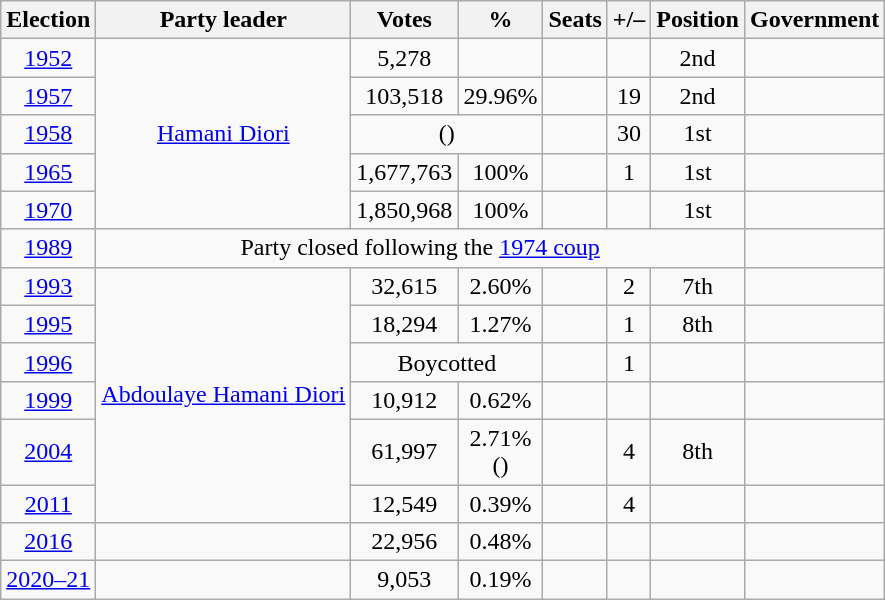<table class="wikitable" style="text-align:center">
<tr>
<th>Election</th>
<th>Party leader</th>
<th>Votes</th>
<th><strong>%</strong></th>
<th><strong>Seats</strong></th>
<th>+/–</th>
<th><strong>Position</strong></th>
<th>Government</th>
</tr>
<tr>
<td><a href='#'>1952</a></td>
<td rowspan="5"><a href='#'>Hamani Diori</a></td>
<td>5,278</td>
<td></td>
<td></td>
<td></td>
<td> 2nd</td>
<td></td>
</tr>
<tr>
<td><a href='#'>1957</a></td>
<td>103,518</td>
<td>29.96%</td>
<td></td>
<td> 19</td>
<td> 2nd</td>
<td></td>
</tr>
<tr>
<td><a href='#'>1958</a></td>
<td colspan="2">()</td>
<td></td>
<td> 30</td>
<td> 1st</td>
<td></td>
</tr>
<tr>
<td><a href='#'>1965</a></td>
<td>1,677,763</td>
<td>100%</td>
<td></td>
<td> 1</td>
<td> 1st</td>
<td></td>
</tr>
<tr>
<td><a href='#'>1970</a></td>
<td>1,850,968</td>
<td>100%</td>
<td></td>
<td></td>
<td> 1st</td>
<td></td>
</tr>
<tr>
<td><a href='#'>1989</a></td>
<td colspan="6">Party closed following the <a href='#'>1974 coup</a></td>
<td></td>
</tr>
<tr>
<td><a href='#'>1993</a></td>
<td rowspan="6"><a href='#'>Abdoulaye Hamani Diori</a></td>
<td>32,615</td>
<td>2.60%</td>
<td></td>
<td> 2</td>
<td> 7th</td>
<td></td>
</tr>
<tr>
<td><a href='#'>1995</a></td>
<td>18,294</td>
<td>1.27%</td>
<td></td>
<td> 1</td>
<td> 8th</td>
<td></td>
</tr>
<tr>
<td><a href='#'>1996</a></td>
<td colspan="2">Boycotted</td>
<td></td>
<td> 1</td>
<td></td>
<td></td>
</tr>
<tr>
<td><a href='#'>1999</a></td>
<td>10,912</td>
<td>0.62%</td>
<td></td>
<td></td>
<td></td>
<td></td>
</tr>
<tr>
<td><a href='#'>2004</a></td>
<td>61,997</td>
<td>2.71%<br>()</td>
<td></td>
<td> 4</td>
<td> 8th</td>
<td></td>
</tr>
<tr>
<td><a href='#'>2011</a></td>
<td>12,549</td>
<td>0.39%</td>
<td></td>
<td> 4</td>
<td></td>
<td></td>
</tr>
<tr>
<td><a href='#'>2016</a></td>
<td></td>
<td>22,956</td>
<td>0.48%</td>
<td></td>
<td></td>
<td></td>
<td></td>
</tr>
<tr>
<td><a href='#'>2020–21</a></td>
<td></td>
<td>9,053</td>
<td>0.19%</td>
<td></td>
<td></td>
<td></td>
<td></td>
</tr>
</table>
